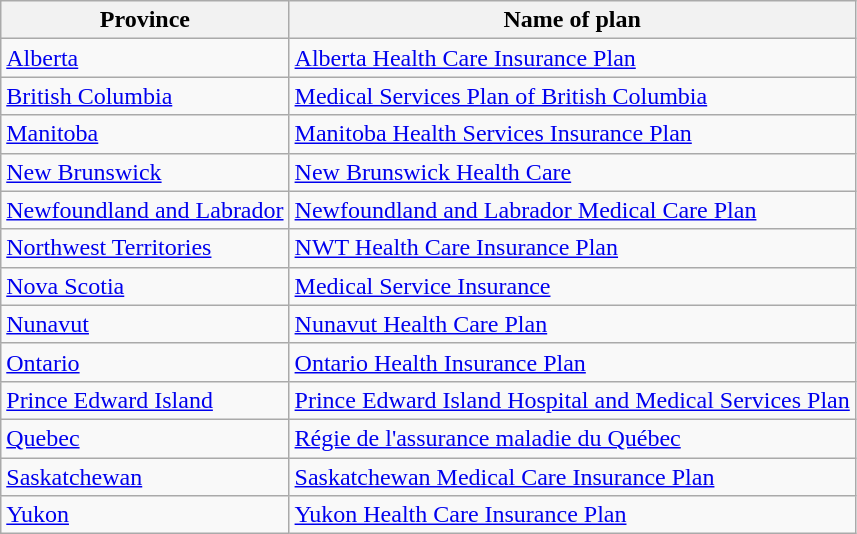<table class="wikitable">
<tr>
<th>Province</th>
<th>Name of plan</th>
</tr>
<tr>
<td><a href='#'>Alberta</a></td>
<td><a href='#'>Alberta Health Care Insurance Plan</a></td>
</tr>
<tr>
<td><a href='#'>British Columbia</a></td>
<td><a href='#'>Medical Services Plan of British Columbia</a></td>
</tr>
<tr>
<td><a href='#'>Manitoba</a></td>
<td><a href='#'>Manitoba Health Services Insurance Plan</a></td>
</tr>
<tr>
<td><a href='#'>New Brunswick</a></td>
<td><a href='#'>New Brunswick Health Care</a></td>
</tr>
<tr>
<td><a href='#'>Newfoundland and Labrador</a></td>
<td><a href='#'>Newfoundland and Labrador Medical Care Plan</a></td>
</tr>
<tr>
<td><a href='#'>Northwest Territories</a></td>
<td><a href='#'>NWT Health Care Insurance Plan</a></td>
</tr>
<tr>
<td><a href='#'>Nova Scotia</a></td>
<td><a href='#'>Medical Service Insurance</a></td>
</tr>
<tr>
<td><a href='#'>Nunavut</a></td>
<td><a href='#'>Nunavut Health Care Plan</a></td>
</tr>
<tr>
<td><a href='#'>Ontario</a></td>
<td><a href='#'>Ontario Health Insurance Plan</a></td>
</tr>
<tr>
<td><a href='#'>Prince Edward Island</a></td>
<td><a href='#'>Prince Edward Island Hospital and Medical Services Plan</a></td>
</tr>
<tr>
<td><a href='#'>Quebec</a></td>
<td><a href='#'>Régie de l'assurance maladie du Québec</a></td>
</tr>
<tr>
<td><a href='#'>Saskatchewan</a></td>
<td><a href='#'>Saskatchewan Medical Care Insurance Plan</a></td>
</tr>
<tr>
<td><a href='#'>Yukon</a></td>
<td><a href='#'>Yukon Health Care Insurance Plan</a></td>
</tr>
</table>
